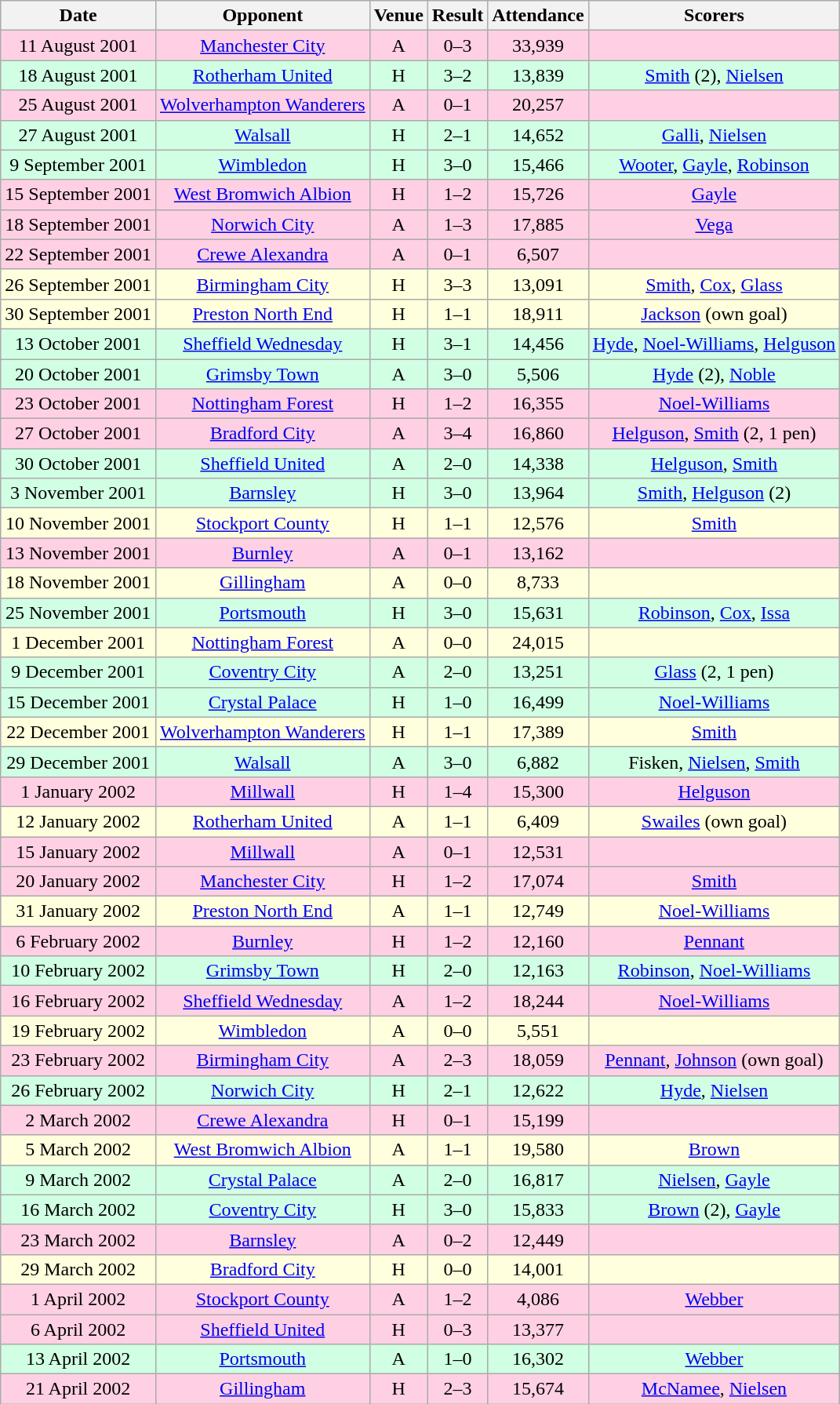<table class="wikitable sortable" style="font-size:100%; text-align:center">
<tr>
<th>Date</th>
<th>Opponent</th>
<th>Venue</th>
<th>Result</th>
<th>Attendance</th>
<th>Scorers</th>
</tr>
<tr style="background-color: #ffd0e3;">
<td>11 August 2001</td>
<td><a href='#'>Manchester City</a></td>
<td>A</td>
<td>0–3</td>
<td>33,939</td>
<td></td>
</tr>
<tr style="background-color: #d0ffe3;">
<td>18 August 2001</td>
<td><a href='#'>Rotherham United</a></td>
<td>H</td>
<td>3–2</td>
<td>13,839</td>
<td><a href='#'>Smith</a> (2), <a href='#'>Nielsen</a></td>
</tr>
<tr style="background-color: #ffd0e3;">
<td>25 August 2001</td>
<td><a href='#'>Wolverhampton Wanderers</a></td>
<td>A</td>
<td>0–1</td>
<td>20,257</td>
<td></td>
</tr>
<tr style="background-color: #d0ffe3;">
<td>27 August 2001</td>
<td><a href='#'>Walsall</a></td>
<td>H</td>
<td>2–1</td>
<td>14,652</td>
<td><a href='#'>Galli</a>, <a href='#'>Nielsen</a></td>
</tr>
<tr style="background-color: #d0ffe3;">
<td>9 September 2001</td>
<td><a href='#'>Wimbledon</a></td>
<td>H</td>
<td>3–0</td>
<td>15,466</td>
<td><a href='#'>Wooter</a>, <a href='#'>Gayle</a>, <a href='#'>Robinson</a></td>
</tr>
<tr style="background-color: #ffd0e3;">
<td>15 September 2001</td>
<td><a href='#'>West Bromwich Albion</a></td>
<td>H</td>
<td>1–2</td>
<td>15,726</td>
<td><a href='#'>Gayle</a></td>
</tr>
<tr style="background-color: #ffd0e3;">
<td>18 September 2001</td>
<td><a href='#'>Norwich City</a></td>
<td>A</td>
<td>1–3</td>
<td>17,885</td>
<td><a href='#'>Vega</a></td>
</tr>
<tr style="background-color: #ffd0e3;">
<td>22 September 2001</td>
<td><a href='#'>Crewe Alexandra</a></td>
<td>A</td>
<td>0–1</td>
<td>6,507</td>
<td></td>
</tr>
<tr style="background-color: #ffffdd;">
<td>26 September 2001</td>
<td><a href='#'>Birmingham City</a></td>
<td>H</td>
<td>3–3</td>
<td>13,091</td>
<td><a href='#'>Smith</a>, <a href='#'>Cox</a>, <a href='#'>Glass</a></td>
</tr>
<tr style="background-color: #ffffdd;">
<td>30 September 2001</td>
<td><a href='#'>Preston North End</a></td>
<td>H</td>
<td>1–1</td>
<td>18,911</td>
<td><a href='#'>Jackson</a> (own goal)</td>
</tr>
<tr style="background-color: #d0ffe3;">
<td>13 October 2001</td>
<td><a href='#'>Sheffield Wednesday</a></td>
<td>H</td>
<td>3–1</td>
<td>14,456</td>
<td><a href='#'>Hyde</a>, <a href='#'>Noel-Williams</a>, <a href='#'>Helguson</a></td>
</tr>
<tr style="background-color: #d0ffe3;">
<td>20 October 2001</td>
<td><a href='#'>Grimsby Town</a></td>
<td>A</td>
<td>3–0</td>
<td>5,506</td>
<td><a href='#'>Hyde</a> (2), <a href='#'>Noble</a></td>
</tr>
<tr style="background-color: #ffd0e3;">
<td>23 October 2001</td>
<td><a href='#'>Nottingham Forest</a></td>
<td>H</td>
<td>1–2</td>
<td>16,355</td>
<td><a href='#'>Noel-Williams</a></td>
</tr>
<tr style="background-color: #ffd0e3;">
<td>27 October 2001</td>
<td><a href='#'>Bradford City</a></td>
<td>A</td>
<td>3–4</td>
<td>16,860</td>
<td><a href='#'>Helguson</a>, <a href='#'>Smith</a> (2, 1 pen)</td>
</tr>
<tr style="background-color: #d0ffe3;">
<td>30 October 2001</td>
<td><a href='#'>Sheffield United</a></td>
<td>A</td>
<td>2–0</td>
<td>14,338</td>
<td><a href='#'>Helguson</a>, <a href='#'>Smith</a></td>
</tr>
<tr style="background-color: #d0ffe3;">
<td>3 November 2001</td>
<td><a href='#'>Barnsley</a></td>
<td>H</td>
<td>3–0</td>
<td>13,964</td>
<td><a href='#'>Smith</a>, <a href='#'>Helguson</a> (2)</td>
</tr>
<tr style="background-color: #ffffdd;">
<td>10 November 2001</td>
<td><a href='#'>Stockport County</a></td>
<td>H</td>
<td>1–1</td>
<td>12,576</td>
<td><a href='#'>Smith</a></td>
</tr>
<tr style="background-color: #ffd0e3;">
<td>13 November 2001</td>
<td><a href='#'>Burnley</a></td>
<td>A</td>
<td>0–1</td>
<td>13,162</td>
<td></td>
</tr>
<tr style="background-color: #ffffdd;">
<td>18 November 2001</td>
<td><a href='#'>Gillingham</a></td>
<td>A</td>
<td>0–0</td>
<td>8,733</td>
<td></td>
</tr>
<tr style="background-color: #d0ffe3;">
<td>25 November 2001</td>
<td><a href='#'>Portsmouth</a></td>
<td>H</td>
<td>3–0</td>
<td>15,631</td>
<td><a href='#'>Robinson</a>, <a href='#'>Cox</a>, <a href='#'>Issa</a></td>
</tr>
<tr style="background-color: #ffffdd;">
<td>1 December 2001</td>
<td><a href='#'>Nottingham Forest</a></td>
<td>A</td>
<td>0–0</td>
<td>24,015</td>
<td></td>
</tr>
<tr style="background-color: #d0ffe3;">
<td>9 December 2001</td>
<td><a href='#'>Coventry City</a></td>
<td>A</td>
<td>2–0</td>
<td>13,251</td>
<td><a href='#'>Glass</a> (2, 1 pen)</td>
</tr>
<tr style="background-color: #d0ffe3;">
<td>15 December 2001</td>
<td><a href='#'>Crystal Palace</a></td>
<td>H</td>
<td>1–0</td>
<td>16,499</td>
<td><a href='#'>Noel-Williams</a></td>
</tr>
<tr style="background-color: #ffffdd;">
<td>22 December 2001</td>
<td><a href='#'>Wolverhampton Wanderers</a></td>
<td>H</td>
<td>1–1</td>
<td>17,389</td>
<td><a href='#'>Smith</a></td>
</tr>
<tr style="background-color: #d0ffe3;">
<td>29 December 2001</td>
<td><a href='#'>Walsall</a></td>
<td>A</td>
<td>3–0</td>
<td>6,882</td>
<td>Fisken, <a href='#'>Nielsen</a>, <a href='#'>Smith</a></td>
</tr>
<tr style="background-color: #ffd0e3;">
<td>1 January 2002</td>
<td><a href='#'>Millwall</a></td>
<td>H</td>
<td>1–4</td>
<td>15,300</td>
<td><a href='#'>Helguson</a></td>
</tr>
<tr style="background-color: #ffffdd;">
<td>12 January 2002</td>
<td><a href='#'>Rotherham United</a></td>
<td>A</td>
<td>1–1</td>
<td>6,409</td>
<td><a href='#'>Swailes</a> (own goal)</td>
</tr>
<tr style="background-color: #ffd0e3;">
<td>15 January 2002</td>
<td><a href='#'>Millwall</a></td>
<td>A</td>
<td>0–1</td>
<td>12,531</td>
<td></td>
</tr>
<tr style="background-color: #ffd0e3;">
<td>20 January 2002</td>
<td><a href='#'>Manchester City</a></td>
<td>H</td>
<td>1–2</td>
<td>17,074</td>
<td><a href='#'>Smith</a></td>
</tr>
<tr style="background-color: #ffffdd;">
<td>31 January 2002</td>
<td><a href='#'>Preston North End</a></td>
<td>A</td>
<td>1–1</td>
<td>12,749</td>
<td><a href='#'>Noel-Williams</a></td>
</tr>
<tr style="background-color: #ffd0e3;">
<td>6 February 2002</td>
<td><a href='#'>Burnley</a></td>
<td>H</td>
<td>1–2</td>
<td>12,160</td>
<td><a href='#'>Pennant</a></td>
</tr>
<tr style="background-color: #d0ffe3;">
<td>10 February 2002</td>
<td><a href='#'>Grimsby Town</a></td>
<td>H</td>
<td>2–0</td>
<td>12,163</td>
<td><a href='#'>Robinson</a>, <a href='#'>Noel-Williams</a></td>
</tr>
<tr style="background-color: #ffd0e3;">
<td>16 February 2002</td>
<td><a href='#'>Sheffield Wednesday</a></td>
<td>A</td>
<td>1–2</td>
<td>18,244</td>
<td><a href='#'>Noel-Williams</a></td>
</tr>
<tr style="background-color: #ffffdd;">
<td>19 February 2002</td>
<td><a href='#'>Wimbledon</a></td>
<td>A</td>
<td>0–0</td>
<td>5,551</td>
<td></td>
</tr>
<tr style="background-color: #ffd0e3;">
<td>23 February 2002</td>
<td><a href='#'>Birmingham City</a></td>
<td>A</td>
<td>2–3</td>
<td>18,059</td>
<td><a href='#'>Pennant</a>, <a href='#'>Johnson</a> (own goal)</td>
</tr>
<tr style="background-color: #d0ffe3;">
<td>26 February 2002</td>
<td><a href='#'>Norwich City</a></td>
<td>H</td>
<td>2–1</td>
<td>12,622</td>
<td><a href='#'>Hyde</a>, <a href='#'>Nielsen</a></td>
</tr>
<tr style="background-color: #ffd0e3;">
<td>2 March 2002</td>
<td><a href='#'>Crewe Alexandra</a></td>
<td>H</td>
<td>0–1</td>
<td>15,199</td>
<td></td>
</tr>
<tr style="background-color: #ffffdd;">
<td>5 March 2002</td>
<td><a href='#'>West Bromwich Albion</a></td>
<td>A</td>
<td>1–1</td>
<td>19,580</td>
<td><a href='#'>Brown</a></td>
</tr>
<tr style="background-color: #d0ffe3;">
<td>9 March 2002</td>
<td><a href='#'>Crystal Palace</a></td>
<td>A</td>
<td>2–0</td>
<td>16,817</td>
<td><a href='#'>Nielsen</a>, <a href='#'>Gayle</a></td>
</tr>
<tr style="background-color: #d0ffe3;">
<td>16 March 2002</td>
<td><a href='#'>Coventry City</a></td>
<td>H</td>
<td>3–0</td>
<td>15,833</td>
<td><a href='#'>Brown</a> (2), <a href='#'>Gayle</a></td>
</tr>
<tr style="background-color: #ffd0e3;">
<td>23 March 2002</td>
<td><a href='#'>Barnsley</a></td>
<td>A</td>
<td>0–2</td>
<td>12,449</td>
<td></td>
</tr>
<tr style="background-color: #ffffdd;">
<td>29 March 2002</td>
<td><a href='#'>Bradford City</a></td>
<td>H</td>
<td>0–0</td>
<td>14,001</td>
<td></td>
</tr>
<tr style="background-color: #ffd0e3;">
<td>1 April 2002</td>
<td><a href='#'>Stockport County</a></td>
<td>A</td>
<td>1–2</td>
<td>4,086</td>
<td><a href='#'>Webber</a></td>
</tr>
<tr style="background-color: #ffd0e3;">
<td>6 April 2002</td>
<td><a href='#'>Sheffield United</a></td>
<td>H</td>
<td>0–3</td>
<td>13,377</td>
<td></td>
</tr>
<tr style="background-color: #d0ffe3;">
<td>13 April 2002</td>
<td><a href='#'>Portsmouth</a></td>
<td>A</td>
<td>1–0</td>
<td>16,302</td>
<td><a href='#'>Webber</a></td>
</tr>
<tr style="background-color: #ffd0e3;">
<td>21 April 2002</td>
<td><a href='#'>Gillingham</a></td>
<td>H</td>
<td>2–3</td>
<td>15,674</td>
<td><a href='#'>McNamee</a>, <a href='#'>Nielsen</a></td>
</tr>
</table>
